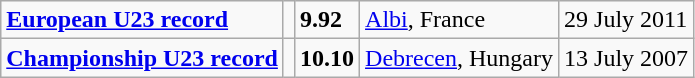<table class="wikitable">
<tr>
<td><strong><a href='#'>European U23 record</a></strong></td>
<td></td>
<td><strong>9.92</strong></td>
<td><a href='#'>Albi</a>, France</td>
<td>29 July 2011</td>
</tr>
<tr>
<td><strong><a href='#'>Championship U23 record</a></strong></td>
<td></td>
<td><strong>10.10</strong></td>
<td><a href='#'>Debrecen</a>, Hungary</td>
<td>13 July 2007</td>
</tr>
</table>
